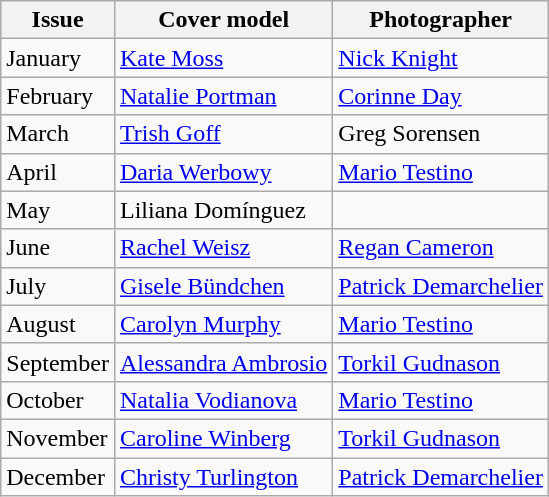<table class="wikitable">
<tr>
<th>Issue</th>
<th>Cover model</th>
<th>Photographer</th>
</tr>
<tr>
<td>January</td>
<td><a href='#'>Kate Moss</a></td>
<td><a href='#'>Nick Knight</a></td>
</tr>
<tr>
<td>February</td>
<td><a href='#'>Natalie Portman</a></td>
<td><a href='#'>Corinne Day</a></td>
</tr>
<tr>
<td>March</td>
<td><a href='#'>Trish Goff</a></td>
<td>Greg Sorensen</td>
</tr>
<tr>
<td>April</td>
<td><a href='#'>Daria Werbowy</a></td>
<td><a href='#'>Mario Testino</a></td>
</tr>
<tr>
<td>May</td>
<td>Liliana Domínguez</td>
<td></td>
</tr>
<tr>
<td>June</td>
<td><a href='#'>Rachel Weisz</a></td>
<td><a href='#'>Regan Cameron</a></td>
</tr>
<tr>
<td>July</td>
<td><a href='#'>Gisele Bündchen</a></td>
<td><a href='#'>Patrick Demarchelier</a></td>
</tr>
<tr>
<td>August</td>
<td><a href='#'>Carolyn Murphy</a></td>
<td><a href='#'>Mario Testino</a></td>
</tr>
<tr>
<td>September</td>
<td><a href='#'>Alessandra Ambrosio</a></td>
<td><a href='#'>Torkil Gudnason</a></td>
</tr>
<tr>
<td>October</td>
<td><a href='#'>Natalia Vodianova</a></td>
<td><a href='#'>Mario Testino</a></td>
</tr>
<tr>
<td>November</td>
<td><a href='#'>Caroline Winberg</a></td>
<td><a href='#'>Torkil Gudnason</a></td>
</tr>
<tr>
<td>December</td>
<td><a href='#'>Christy Turlington</a></td>
<td><a href='#'>Patrick Demarchelier</a></td>
</tr>
</table>
